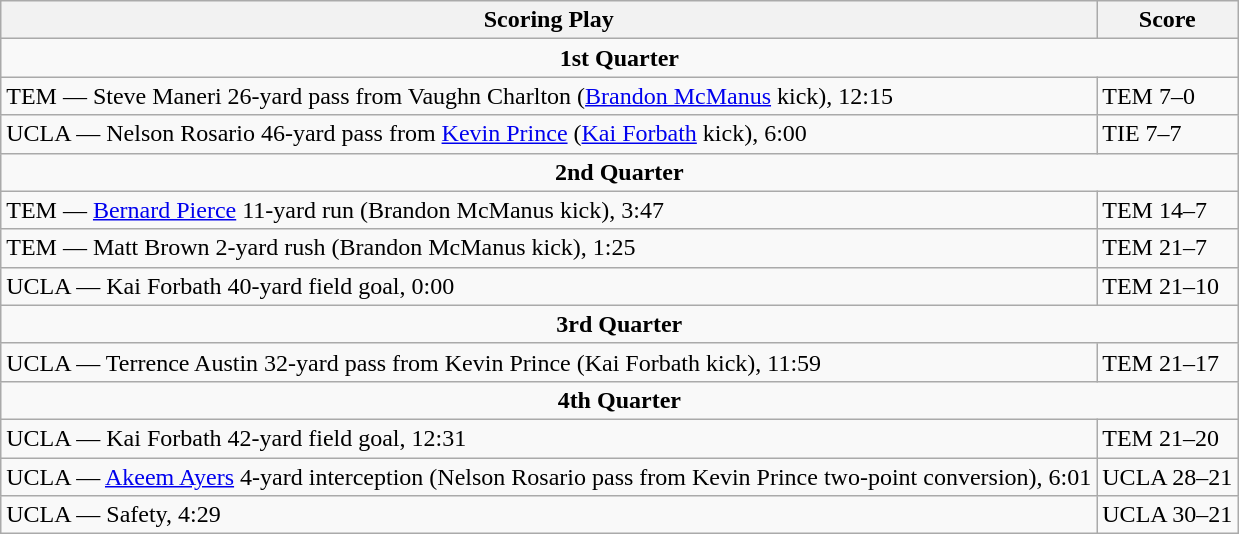<table class="wikitable">
<tr>
<th>Scoring Play</th>
<th>Score</th>
</tr>
<tr>
<td colspan="4" style="text-align:center;"><strong>1st Quarter</strong></td>
</tr>
<tr>
<td>TEM — Steve Maneri 26-yard pass from Vaughn Charlton (<a href='#'>Brandon McManus</a> kick), 12:15</td>
<td>TEM 7–0</td>
</tr>
<tr>
<td>UCLA — Nelson Rosario 46-yard pass from <a href='#'>Kevin Prince</a> (<a href='#'>Kai Forbath</a> kick), 6:00</td>
<td>TIE 7–7</td>
</tr>
<tr>
<td colspan="4" style="text-align:center;"><strong>2nd Quarter</strong></td>
</tr>
<tr>
<td>TEM — <a href='#'>Bernard Pierce</a> 11-yard run (Brandon McManus kick), 3:47</td>
<td>TEM 14–7</td>
</tr>
<tr>
<td>TEM — Matt Brown 2-yard rush (Brandon McManus kick), 1:25</td>
<td>TEM 21–7</td>
</tr>
<tr>
<td>UCLA — Kai Forbath 40-yard field goal, 0:00</td>
<td>TEM 21–10</td>
</tr>
<tr>
<td colspan="4" style="text-align:center;"><strong>3rd Quarter</strong></td>
</tr>
<tr>
<td>UCLA — Terrence Austin 32-yard pass from Kevin Prince (Kai Forbath kick), 11:59</td>
<td>TEM 21–17</td>
</tr>
<tr>
<td colspan="4" style="text-align:center;"><strong>4th Quarter</strong></td>
</tr>
<tr>
<td>UCLA — Kai Forbath 42-yard field goal, 12:31</td>
<td>TEM 21–20</td>
</tr>
<tr>
<td>UCLA — <a href='#'>Akeem Ayers</a> 4-yard interception (Nelson Rosario pass from Kevin Prince two-point conversion), 6:01</td>
<td>UCLA 28–21</td>
</tr>
<tr>
<td>UCLA — Safety, 4:29</td>
<td>UCLA 30–21</td>
</tr>
</table>
